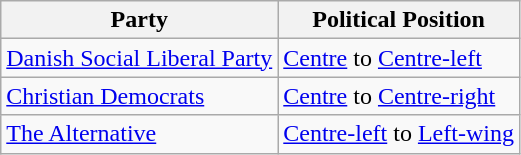<table class="wikitable mw-collapsible mw-collapsed">
<tr>
<th>Party</th>
<th>Political Position</th>
</tr>
<tr>
<td><a href='#'>Danish Social Liberal Party</a></td>
<td><a href='#'>Centre</a> to <a href='#'>Centre-left</a></td>
</tr>
<tr>
<td><a href='#'>Christian Democrats</a></td>
<td><a href='#'>Centre</a> to <a href='#'>Centre-right</a></td>
</tr>
<tr>
<td><a href='#'>The Alternative</a></td>
<td><a href='#'>Centre-left</a> to <a href='#'>Left-wing</a></td>
</tr>
</table>
